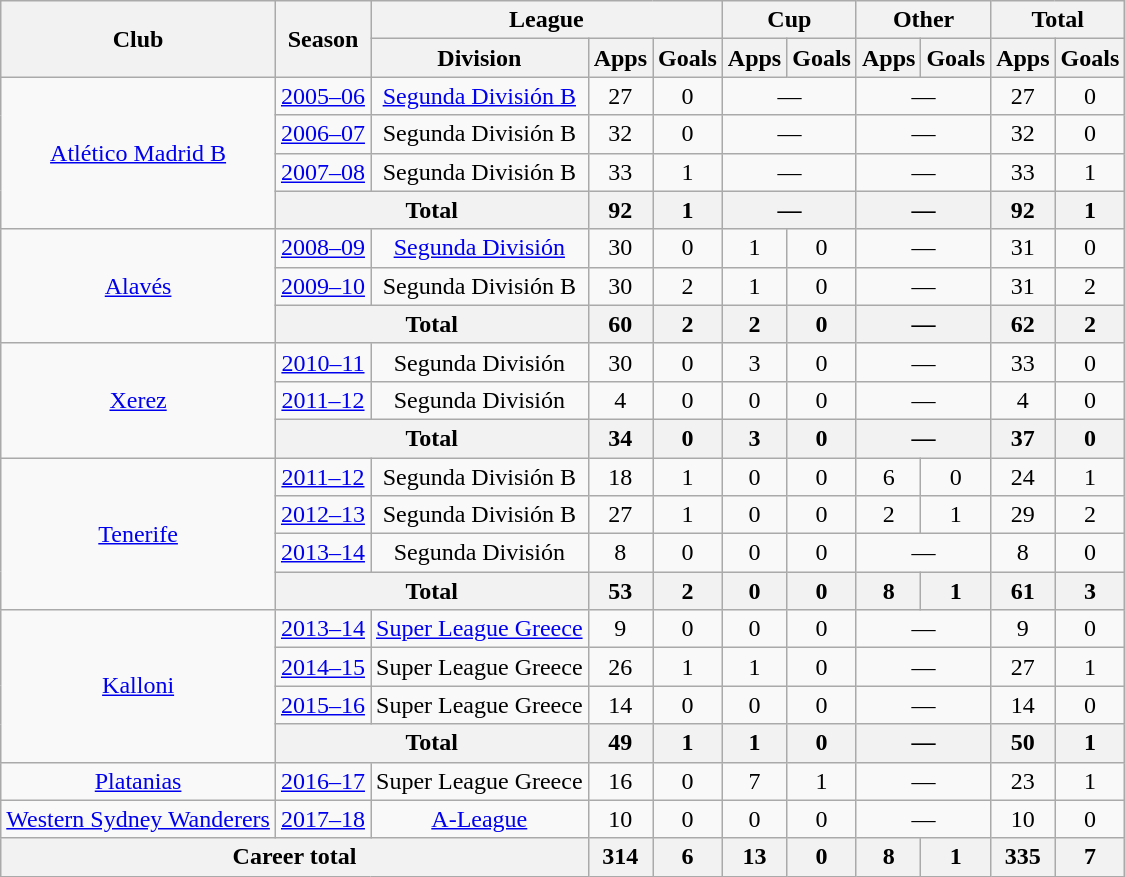<table class="wikitable" style="text-align: center;">
<tr>
<th rowspan="2">Club</th>
<th rowspan="2">Season</th>
<th colspan="3">League</th>
<th colspan="2">Cup</th>
<th colspan="2">Other</th>
<th colspan="2">Total</th>
</tr>
<tr>
<th>Division</th>
<th>Apps</th>
<th>Goals</th>
<th>Apps</th>
<th>Goals</th>
<th>Apps</th>
<th>Goals</th>
<th>Apps</th>
<th>Goals</th>
</tr>
<tr>
<td rowspan="4"><a href='#'>Atlético Madrid B</a></td>
<td><a href='#'>2005–06</a></td>
<td><a href='#'>Segunda División B</a></td>
<td>27</td>
<td>0</td>
<td colspan="2">—</td>
<td colspan="2">—</td>
<td>27</td>
<td>0</td>
</tr>
<tr>
<td><a href='#'>2006–07</a></td>
<td>Segunda División B</td>
<td>32</td>
<td>0</td>
<td colspan="2">—</td>
<td colspan="2">—</td>
<td>32</td>
<td>0</td>
</tr>
<tr>
<td><a href='#'>2007–08</a></td>
<td>Segunda División B</td>
<td>33</td>
<td>1</td>
<td colspan="2">—</td>
<td colspan="2">—</td>
<td>33</td>
<td>1</td>
</tr>
<tr>
<th colspan="2">Total</th>
<th>92</th>
<th>1</th>
<th colspan="2">—</th>
<th colspan="2">—</th>
<th>92</th>
<th>1</th>
</tr>
<tr>
<td rowspan="3"><a href='#'>Alavés</a></td>
<td><a href='#'>2008–09</a></td>
<td><a href='#'>Segunda División</a></td>
<td>30</td>
<td>0</td>
<td>1</td>
<td>0</td>
<td colspan="2">—</td>
<td>31</td>
<td>0</td>
</tr>
<tr>
<td><a href='#'>2009–10</a></td>
<td>Segunda División B</td>
<td>30</td>
<td>2</td>
<td>1</td>
<td>0</td>
<td colspan="2">—</td>
<td>31</td>
<td>2</td>
</tr>
<tr>
<th colspan="2">Total</th>
<th>60</th>
<th>2</th>
<th>2</th>
<th>0</th>
<th colspan="2">—</th>
<th>62</th>
<th>2</th>
</tr>
<tr>
<td rowspan="3"><a href='#'>Xerez</a></td>
<td><a href='#'>2010–11</a></td>
<td>Segunda División</td>
<td>30</td>
<td>0</td>
<td>3</td>
<td>0</td>
<td colspan="2">—</td>
<td>33</td>
<td>0</td>
</tr>
<tr>
<td><a href='#'>2011–12</a></td>
<td>Segunda División</td>
<td>4</td>
<td>0</td>
<td>0</td>
<td>0</td>
<td colspan="2">—</td>
<td>4</td>
<td>0</td>
</tr>
<tr>
<th colspan="2">Total</th>
<th>34</th>
<th>0</th>
<th>3</th>
<th>0</th>
<th colspan="2">—</th>
<th>37</th>
<th>0</th>
</tr>
<tr>
<td rowspan="4"><a href='#'>Tenerife</a></td>
<td><a href='#'>2011–12</a></td>
<td>Segunda División B</td>
<td>18</td>
<td>1</td>
<td>0</td>
<td>0</td>
<td>6</td>
<td>0</td>
<td>24</td>
<td>1</td>
</tr>
<tr>
<td><a href='#'>2012–13</a></td>
<td>Segunda División B</td>
<td>27</td>
<td>1</td>
<td>0</td>
<td>0</td>
<td>2</td>
<td>1</td>
<td>29</td>
<td>2</td>
</tr>
<tr>
<td><a href='#'>2013–14</a></td>
<td>Segunda División</td>
<td>8</td>
<td>0</td>
<td>0</td>
<td>0</td>
<td colspan="2">—</td>
<td>8</td>
<td>0</td>
</tr>
<tr>
<th colspan="2">Total</th>
<th>53</th>
<th>2</th>
<th>0</th>
<th>0</th>
<th>8</th>
<th>1</th>
<th>61</th>
<th>3</th>
</tr>
<tr>
<td rowspan="4"><a href='#'>Kalloni</a></td>
<td><a href='#'>2013–14</a></td>
<td><a href='#'>Super League Greece</a></td>
<td>9</td>
<td>0</td>
<td>0</td>
<td>0</td>
<td colspan="2">—</td>
<td>9</td>
<td>0</td>
</tr>
<tr>
<td><a href='#'>2014–15</a></td>
<td>Super League Greece</td>
<td>26</td>
<td>1</td>
<td>1</td>
<td>0</td>
<td colspan="2">—</td>
<td>27</td>
<td>1</td>
</tr>
<tr>
<td><a href='#'>2015–16</a></td>
<td>Super League Greece</td>
<td>14</td>
<td>0</td>
<td>0</td>
<td>0</td>
<td colspan="2">—</td>
<td>14</td>
<td>0</td>
</tr>
<tr>
<th colspan="2">Total</th>
<th>49</th>
<th>1</th>
<th>1</th>
<th>0</th>
<th colspan="2">—</th>
<th>50</th>
<th>1</th>
</tr>
<tr>
<td><a href='#'>Platanias</a></td>
<td><a href='#'>2016–17</a></td>
<td>Super League Greece</td>
<td>16</td>
<td>0</td>
<td>7</td>
<td>1</td>
<td colspan="2">—</td>
<td>23</td>
<td>1</td>
</tr>
<tr>
<td><a href='#'>Western Sydney Wanderers</a></td>
<td><a href='#'>2017–18</a></td>
<td><a href='#'>A-League</a></td>
<td>10</td>
<td>0</td>
<td>0</td>
<td>0</td>
<td colspan="2">—</td>
<td>10</td>
<td>0</td>
</tr>
<tr>
<th colspan="3">Career total</th>
<th>314</th>
<th>6</th>
<th>13</th>
<th>0</th>
<th>8</th>
<th>1</th>
<th>335</th>
<th>7</th>
</tr>
</table>
